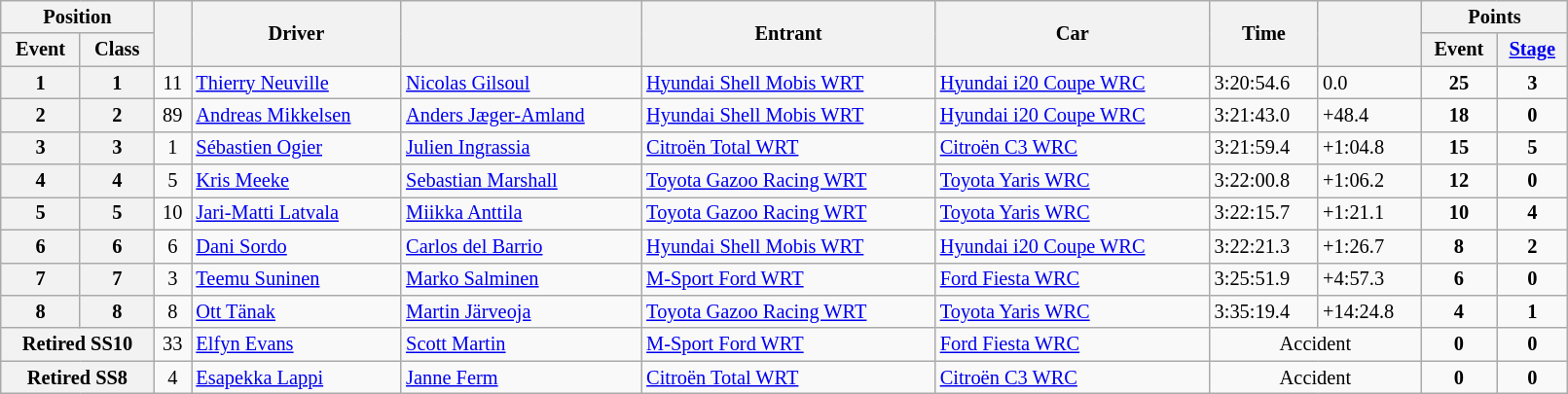<table class="wikitable" width=85% style="font-size: 85%;">
<tr>
<th colspan="2">Position</th>
<th rowspan="2"></th>
<th rowspan="2">Driver</th>
<th rowspan="2"></th>
<th rowspan="2">Entrant</th>
<th rowspan="2">Car</th>
<th rowspan="2">Time</th>
<th rowspan="2"></th>
<th colspan="2">Points</th>
</tr>
<tr>
<th>Event</th>
<th>Class</th>
<th>Event</th>
<th><a href='#'>Stage</a></th>
</tr>
<tr>
<th>1</th>
<th>1</th>
<td align="center">11</td>
<td><a href='#'>Thierry Neuville</a></td>
<td><a href='#'>Nicolas Gilsoul</a></td>
<td><a href='#'>Hyundai Shell Mobis WRT</a></td>
<td nowrap><a href='#'>Hyundai i20 Coupe WRC</a></td>
<td>3:20:54.6</td>
<td>0.0</td>
<td align="center"><strong>25</strong></td>
<td align="center"><strong>3</strong></td>
</tr>
<tr>
<th>2</th>
<th>2</th>
<td align="center">89</td>
<td nowrap><a href='#'>Andreas Mikkelsen</a></td>
<td nowrap><a href='#'>Anders Jæger-Amland</a></td>
<td><a href='#'>Hyundai Shell Mobis WRT</a></td>
<td><a href='#'>Hyundai i20 Coupe WRC</a></td>
<td>3:21:43.0</td>
<td>+48.4</td>
<td align="center"><strong>18</strong></td>
<td align="center"><strong>0</strong></td>
</tr>
<tr>
<th>3</th>
<th>3</th>
<td align="center">1</td>
<td><a href='#'>Sébastien Ogier</a></td>
<td><a href='#'>Julien Ingrassia</a></td>
<td><a href='#'>Citroën Total WRT</a></td>
<td><a href='#'>Citroën C3 WRC</a></td>
<td>3:21:59.4</td>
<td>+1:04.8</td>
<td align="center"><strong>15</strong></td>
<td align="center"><strong>5</strong></td>
</tr>
<tr>
<th>4</th>
<th>4</th>
<td align="center">5</td>
<td><a href='#'>Kris Meeke</a></td>
<td><a href='#'>Sebastian Marshall</a></td>
<td nowrap><a href='#'>Toyota Gazoo Racing WRT</a></td>
<td><a href='#'>Toyota Yaris WRC</a></td>
<td>3:22:00.8</td>
<td>+1:06.2</td>
<td align="center"><strong>12</strong></td>
<td align="center"><strong>0</strong></td>
</tr>
<tr>
<th>5</th>
<th>5</th>
<td align="center">10</td>
<td><a href='#'>Jari-Matti Latvala</a></td>
<td><a href='#'>Miikka Anttila</a></td>
<td><a href='#'>Toyota Gazoo Racing WRT</a></td>
<td><a href='#'>Toyota Yaris WRC</a></td>
<td>3:22:15.7</td>
<td>+1:21.1</td>
<td align="center"><strong>10</strong></td>
<td align="center"><strong>4</strong></td>
</tr>
<tr>
<th>6</th>
<th>6</th>
<td align="center">6</td>
<td><a href='#'>Dani Sordo</a></td>
<td><a href='#'>Carlos del Barrio</a></td>
<td><a href='#'>Hyundai Shell Mobis WRT</a></td>
<td><a href='#'>Hyundai i20 Coupe WRC</a></td>
<td>3:22:21.3</td>
<td>+1:26.7</td>
<td align="center"><strong>8</strong></td>
<td align="center"><strong>2</strong></td>
</tr>
<tr>
<th>7</th>
<th>7</th>
<td align="center">3</td>
<td><a href='#'>Teemu Suninen</a></td>
<td><a href='#'>Marko Salminen</a></td>
<td><a href='#'>M-Sport Ford WRT</a></td>
<td><a href='#'>Ford Fiesta WRC</a></td>
<td>3:25:51.9</td>
<td>+4:57.3</td>
<td align="center"><strong>6</strong></td>
<td align="center"><strong>0</strong></td>
</tr>
<tr>
<th>8</th>
<th>8</th>
<td align="center">8</td>
<td><a href='#'>Ott Tänak</a></td>
<td><a href='#'>Martin Järveoja</a></td>
<td><a href='#'>Toyota Gazoo Racing WRT</a></td>
<td><a href='#'>Toyota Yaris WRC</a></td>
<td>3:35:19.4</td>
<td>+14:24.8</td>
<td align="center"><strong>4</strong></td>
<td align="center"><strong>1</strong></td>
</tr>
<tr>
<th colspan="2" nowrap>Retired SS10</th>
<td align="center">33</td>
<td><a href='#'>Elfyn Evans</a></td>
<td nowrap><a href='#'>Scott Martin</a></td>
<td nowrap><a href='#'>M-Sport Ford WRT</a></td>
<td nowrap><a href='#'>Ford Fiesta WRC</a></td>
<td align="center" colspan="2">Accident</td>
<td align="center"><strong>0</strong></td>
<td align="center"><strong>0</strong></td>
</tr>
<tr>
<th colspan="2" nowrap>Retired SS8</th>
<td align="center">4</td>
<td nowrap><a href='#'>Esapekka Lappi</a></td>
<td><a href='#'>Janne Ferm</a></td>
<td><a href='#'>Citroën Total WRT</a></td>
<td><a href='#'>Citroën C3 WRC</a></td>
<td align="center" colspan="2">Accident</td>
<td align="center"><strong>0</strong></td>
<td align="center"><strong>0</strong></td>
</tr>
</table>
